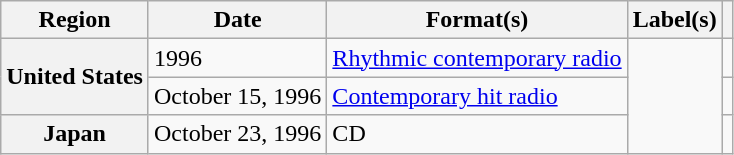<table class="wikitable plainrowheaders">
<tr>
<th scope="col">Region</th>
<th scope="col">Date</th>
<th scope="col">Format(s)</th>
<th scope="col">Label(s)</th>
<th scope="col"></th>
</tr>
<tr>
<th scope="row" rowspan="2">United States</th>
<td>1996</td>
<td><a href='#'>Rhythmic contemporary radio</a></td>
<td rowspan="3"></td>
<td></td>
</tr>
<tr>
<td>October 15, 1996</td>
<td><a href='#'>Contemporary hit radio</a></td>
<td></td>
</tr>
<tr>
<th scope="row">Japan</th>
<td>October 23, 1996</td>
<td>CD</td>
<td></td>
</tr>
</table>
